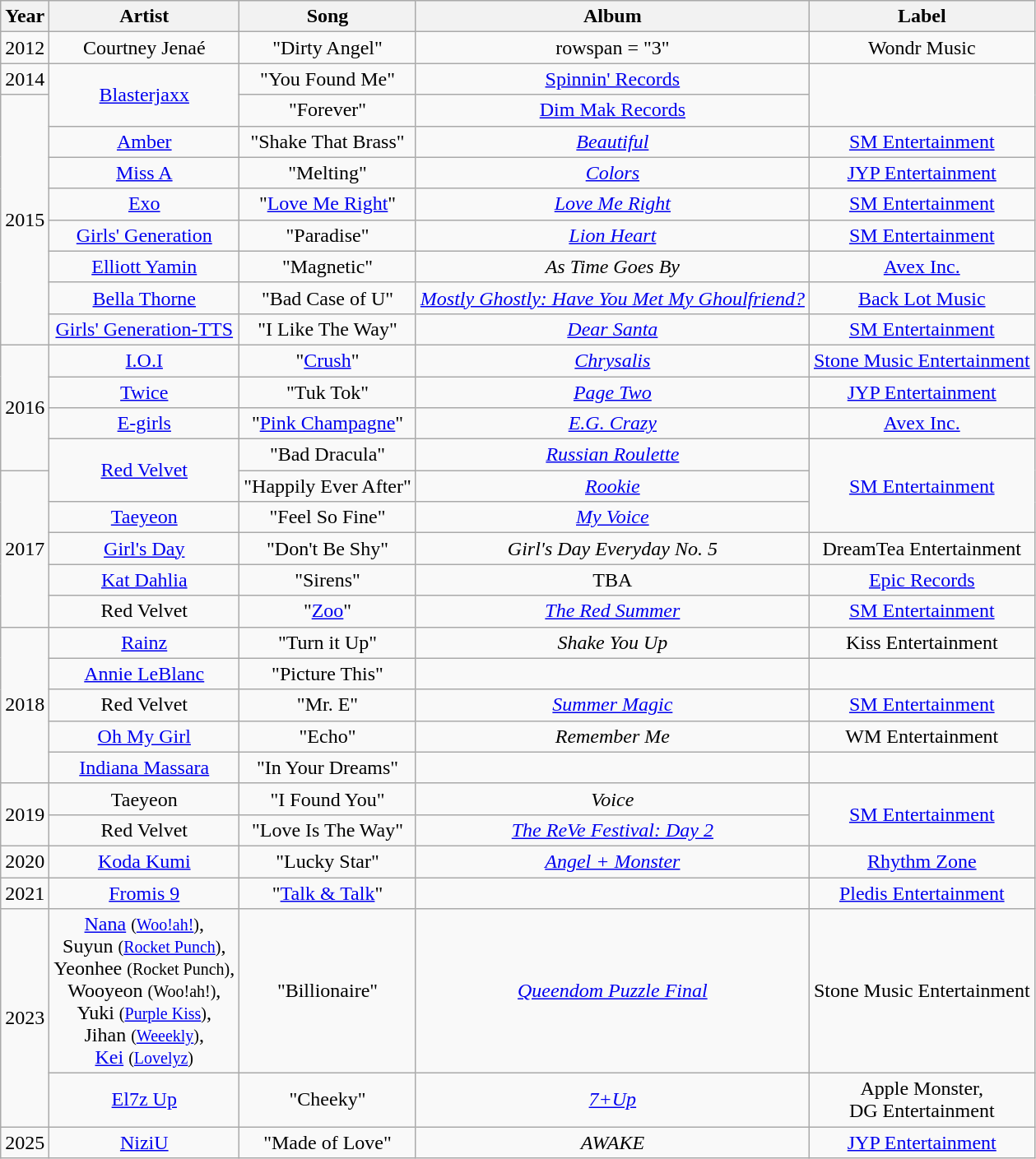<table class="wikitable sortable plainrowheaders" style="text-align:center;">
<tr>
<th scope="col">Year</th>
<th scope="col">Artist</th>
<th scope="col">Song</th>
<th scope="col">Album</th>
<th scope="col">Label</th>
</tr>
<tr>
<td>2012</td>
<td>Courtney Jenaé</td>
<td>"Dirty Angel"</td>
<td>rowspan = "3" </td>
<td>Wondr Music</td>
</tr>
<tr>
<td>2014</td>
<td rowspan="2"><a href='#'>Blasterjaxx</a></td>
<td>"You Found Me"</td>
<td><a href='#'>Spinnin' Records</a></td>
</tr>
<tr>
<td rowspan="8">2015</td>
<td>"Forever"</td>
<td><a href='#'>Dim Mak Records</a></td>
</tr>
<tr>
<td><a href='#'>Amber</a></td>
<td>"Shake That Brass"</td>
<td><em><a href='#'>Beautiful</a></em></td>
<td><a href='#'>SM Entertainment</a></td>
</tr>
<tr>
<td><a href='#'>Miss A</a></td>
<td>"Melting"</td>
<td><em><a href='#'>Colors</a></em></td>
<td><a href='#'>JYP Entertainment</a></td>
</tr>
<tr>
<td><a href='#'>Exo</a></td>
<td>"<a href='#'>Love Me Right</a>"</td>
<td><em><a href='#'>Love Me Right</a></em></td>
<td><a href='#'>SM Entertainment</a></td>
</tr>
<tr>
<td><a href='#'>Girls' Generation</a></td>
<td>"Paradise"</td>
<td><em><a href='#'>Lion Heart</a></em></td>
<td><a href='#'>SM Entertainment</a></td>
</tr>
<tr>
<td><a href='#'>Elliott Yamin</a></td>
<td>"Magnetic"</td>
<td><em>As Time Goes By</em></td>
<td><a href='#'>Avex Inc.</a></td>
</tr>
<tr>
<td><a href='#'>Bella Thorne</a></td>
<td>"Bad Case of U"</td>
<td><em><a href='#'>Mostly Ghostly: Have You Met My Ghoulfriend?</a></em></td>
<td><a href='#'>Back Lot Music</a></td>
</tr>
<tr>
<td><a href='#'>Girls' Generation-TTS</a></td>
<td>"I Like The Way"</td>
<td><em><a href='#'>Dear Santa</a></em></td>
<td><a href='#'>SM Entertainment</a></td>
</tr>
<tr>
<td rowspan="4">2016</td>
<td><a href='#'>I.O.I</a></td>
<td>"<a href='#'>Crush</a>"</td>
<td><em><a href='#'>Chrysalis</a></em></td>
<td><a href='#'>Stone Music Entertainment</a></td>
</tr>
<tr>
<td><a href='#'>Twice</a></td>
<td>"Tuk Tok"</td>
<td><em><a href='#'>Page Two</a></em></td>
<td><a href='#'>JYP Entertainment</a></td>
</tr>
<tr>
<td><a href='#'>E-girls</a></td>
<td>"<a href='#'>Pink Champagne</a>"</td>
<td><em><a href='#'>E.G. Crazy</a></em></td>
<td><a href='#'>Avex Inc.</a></td>
</tr>
<tr>
<td rowspan="2"><a href='#'>Red Velvet</a></td>
<td>"Bad Dracula"</td>
<td><a href='#'><em>Russian Roulette</em></a></td>
<td rowspan="3"><a href='#'>SM Entertainment</a></td>
</tr>
<tr>
<td rowspan="5">2017</td>
<td>"Happily Ever After"</td>
<td><a href='#'><em>Rookie</em></a></td>
</tr>
<tr>
<td><a href='#'>Taeyeon</a></td>
<td>"Feel So Fine"</td>
<td><a href='#'><em>My Voice</em></a></td>
</tr>
<tr>
<td><a href='#'>Girl's Day</a></td>
<td>"Don't Be Shy"</td>
<td><em>Girl's Day Everyday No. 5</em></td>
<td>DreamTea Entertainment</td>
</tr>
<tr>
<td><a href='#'>Kat Dahlia</a></td>
<td>"Sirens"</td>
<td>TBA</td>
<td><a href='#'>Epic Records</a></td>
</tr>
<tr>
<td>Red Velvet</td>
<td>"<a href='#'>Zoo</a>"</td>
<td><a href='#'><em>The Red Summer</em></a></td>
<td><a href='#'>SM Entertainment</a></td>
</tr>
<tr>
<td rowspan="5">2018</td>
<td><a href='#'>Rainz</a></td>
<td>"Turn it Up"</td>
<td><em>Shake You Up</em></td>
<td>Kiss Entertainment</td>
</tr>
<tr>
<td><a href='#'>Annie LeBlanc</a></td>
<td>"Picture This"</td>
<td></td>
<td></td>
</tr>
<tr>
<td>Red Velvet</td>
<td>"Mr. E"</td>
<td><a href='#'><em>Summer Magic</em></a></td>
<td><a href='#'>SM Entertainment</a></td>
</tr>
<tr>
<td><a href='#'>Oh My Girl</a></td>
<td>"Echo"</td>
<td><em>Remember Me</em></td>
<td>WM Entertainment</td>
</tr>
<tr>
<td><a href='#'>Indiana Massara</a></td>
<td>"In Your Dreams"</td>
<td></td>
<td></td>
</tr>
<tr>
<td rowspan="2">2019</td>
<td>Taeyeon</td>
<td>"I Found You"</td>
<td><em>Voice</em></td>
<td rowspan="2"><a href='#'>SM Entertainment</a></td>
</tr>
<tr>
<td>Red Velvet</td>
<td>"Love Is The Way"</td>
<td><em><a href='#'>The ReVe Festival: Day 2</a></em></td>
</tr>
<tr>
<td>2020</td>
<td><a href='#'>Koda Kumi</a></td>
<td>"Lucky Star"</td>
<td><em><a href='#'>Angel + Monster</a></em></td>
<td><a href='#'>Rhythm Zone</a></td>
</tr>
<tr>
<td rowspan="1">2021</td>
<td><a href='#'>Fromis 9</a></td>
<td>"<a href='#'>Talk & Talk</a>"</td>
<td></td>
<td><a href='#'>Pledis Entertainment</a></td>
</tr>
<tr>
<td rowspan="2">2023</td>
<td><a href='#'>Nana</a> <small>(<a href='#'>Woo!ah!</a>)</small>,<br>Suyun <small>(<a href='#'>Rocket Punch</a>)</small>,<br>Yeonhee <small>(Rocket Punch)</small>,<br>Wooyeon <small>(Woo!ah!)</small>,<br>Yuki <small>(<a href='#'>Purple Kiss</a>)</small>,<br>Jihan <small>(<a href='#'>Weeekly</a>)</small>,<br><a href='#'>Kei</a> <small>(<a href='#'>Lovelyz</a>)</small></td>
<td>"Billionaire"</td>
<td><em><a href='#'>Queendom Puzzle Final</a></em></td>
<td>Stone Music Entertainment</td>
</tr>
<tr>
<td><a href='#'>El7z Up</a></td>
<td>"Cheeky"</td>
<td><em><a href='#'>7+Up</a></em></td>
<td>Apple Monster,<br>DG Entertainment</td>
</tr>
<tr>
<td rowspan="1">2025</td>
<td><a href='#'>NiziU</a></td>
<td>"Made of Love"</td>
<td><em>AWAKE</em></td>
<td><a href='#'>JYP Entertainment</a></td>
</tr>
</table>
